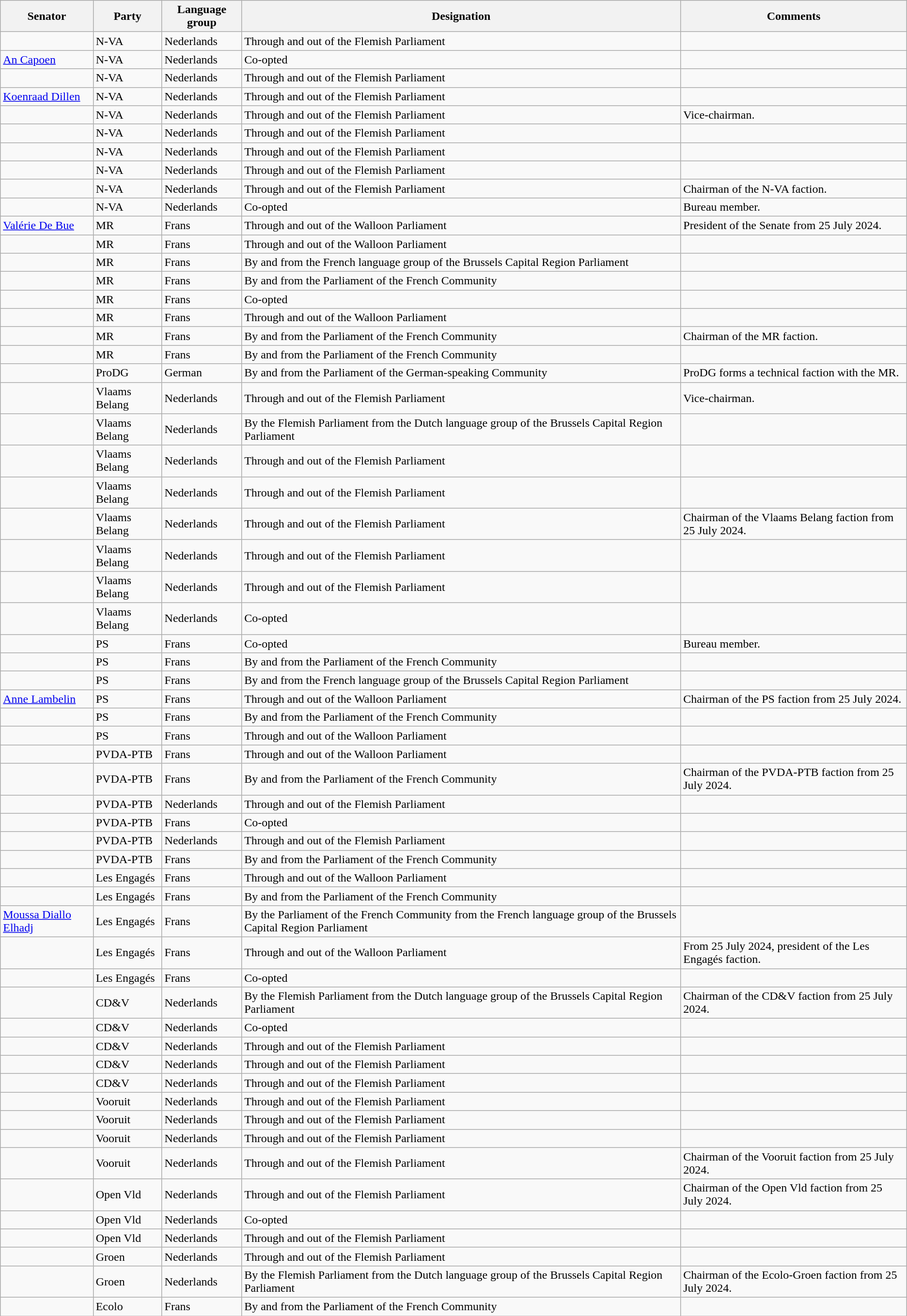<table class="wikitable sortable">
<tr>
<th>Senator</th>
<th>Party</th>
<th>Language group</th>
<th>Designation</th>
<th>Comments</th>
</tr>
<tr>
<td></td>
<td>N-VA</td>
<td>Nederlands</td>
<td>Through and out of the Flemish Parliament</td>
<td></td>
</tr>
<tr>
<td><a href='#'>An Capoen</a></td>
<td>N-VA</td>
<td>Nederlands</td>
<td>Co-opted</td>
<td></td>
</tr>
<tr>
<td></td>
<td>N-VA</td>
<td>Nederlands</td>
<td>Through and out of the Flemish Parliament</td>
<td></td>
</tr>
<tr>
<td><a href='#'>Koenraad Dillen</a></td>
<td>N-VA</td>
<td>Nederlands</td>
<td>Through and out of the Flemish Parliament</td>
<td></td>
</tr>
<tr>
<td></td>
<td>N-VA</td>
<td>Nederlands</td>
<td>Through and out of the Flemish Parliament</td>
<td>Vice-chairman.</td>
</tr>
<tr>
<td></td>
<td>N-VA</td>
<td>Nederlands</td>
<td>Through and out of the Flemish Parliament</td>
<td></td>
</tr>
<tr>
<td></td>
<td>N-VA</td>
<td>Nederlands</td>
<td>Through and out of the Flemish Parliament</td>
<td></td>
</tr>
<tr>
<td></td>
<td>N-VA</td>
<td>Nederlands</td>
<td>Through and out of the Flemish Parliament</td>
<td></td>
</tr>
<tr>
<td></td>
<td>N-VA</td>
<td>Nederlands</td>
<td>Through and out of the Flemish Parliament</td>
<td>Chairman of the N-VA faction.</td>
</tr>
<tr>
<td></td>
<td>N-VA</td>
<td>Nederlands</td>
<td>Co-opted</td>
<td>Bureau member.</td>
</tr>
<tr>
<td><a href='#'>Valérie De Bue</a></td>
<td>MR</td>
<td>Frans</td>
<td>Through and out of the Walloon Parliament</td>
<td>President of the Senate from 25 July 2024.</td>
</tr>
<tr>
<td></td>
<td>MR</td>
<td>Frans</td>
<td>Through and out of the Walloon Parliament</td>
<td></td>
</tr>
<tr>
<td></td>
<td>MR</td>
<td>Frans</td>
<td>By and from the French language group of the Brussels Capital Region Parliament</td>
<td></td>
</tr>
<tr>
<td></td>
<td>MR</td>
<td>Frans</td>
<td>By and from the Parliament of the French Community</td>
<td></td>
</tr>
<tr>
<td></td>
<td>MR</td>
<td>Frans</td>
<td>Co-opted</td>
<td></td>
</tr>
<tr>
<td></td>
<td>MR</td>
<td>Frans</td>
<td>Through and out of the Walloon Parliament</td>
<td></td>
</tr>
<tr>
<td></td>
<td>MR</td>
<td>Frans</td>
<td>By and from the Parliament of the French Community</td>
<td>Chairman of the MR faction.</td>
</tr>
<tr>
<td></td>
<td>MR</td>
<td>Frans</td>
<td>By and from the Parliament of the French Community</td>
<td></td>
</tr>
<tr>
<td></td>
<td>ProDG</td>
<td>German</td>
<td>By and from the Parliament of the German-speaking Community</td>
<td>ProDG forms a technical faction with the MR.</td>
</tr>
<tr>
<td></td>
<td>Vlaams Belang</td>
<td>Nederlands</td>
<td>Through and out of the Flemish Parliament</td>
<td>Vice-chairman.</td>
</tr>
<tr>
<td></td>
<td>Vlaams Belang</td>
<td>Nederlands</td>
<td>By the Flemish Parliament from the Dutch language group of the Brussels Capital Region Parliament</td>
<td></td>
</tr>
<tr>
<td></td>
<td>Vlaams Belang</td>
<td>Nederlands</td>
<td>Through and out of the Flemish Parliament</td>
<td></td>
</tr>
<tr>
<td></td>
<td>Vlaams Belang</td>
<td>Nederlands</td>
<td>Through and out of the Flemish Parliament</td>
<td></td>
</tr>
<tr>
<td></td>
<td>Vlaams Belang</td>
<td>Nederlands</td>
<td>Through and out of the Flemish Parliament</td>
<td>Chairman of the Vlaams Belang faction from 25 July 2024.</td>
</tr>
<tr>
<td></td>
<td>Vlaams Belang</td>
<td>Nederlands</td>
<td>Through and out of the Flemish Parliament</td>
<td></td>
</tr>
<tr>
<td></td>
<td>Vlaams Belang</td>
<td>Nederlands</td>
<td>Through and out of the Flemish Parliament</td>
<td></td>
</tr>
<tr>
<td></td>
<td>Vlaams Belang</td>
<td>Nederlands</td>
<td>Co-opted</td>
<td></td>
</tr>
<tr>
<td></td>
<td>PS</td>
<td>Frans</td>
<td>Co-opted</td>
<td>Bureau member.</td>
</tr>
<tr>
<td></td>
<td>PS</td>
<td>Frans</td>
<td>By and from the Parliament of the French Community</td>
<td></td>
</tr>
<tr>
<td></td>
<td>PS</td>
<td>Frans</td>
<td>By and from the French language group of the Brussels Capital Region Parliament</td>
<td></td>
</tr>
<tr>
<td><a href='#'>Anne Lambelin</a></td>
<td>PS</td>
<td>Frans</td>
<td>Through and out of the Walloon Parliament</td>
<td>Chairman of the PS faction from 25 July 2024.</td>
</tr>
<tr>
<td></td>
<td>PS</td>
<td>Frans</td>
<td>By and from the Parliament of the French Community</td>
<td></td>
</tr>
<tr>
<td></td>
<td>PS</td>
<td>Frans</td>
<td>Through and out of the Walloon Parliament</td>
<td></td>
</tr>
<tr>
<td></td>
<td>PVDA-PTB</td>
<td>Frans</td>
<td>Through and out of the Walloon Parliament</td>
<td></td>
</tr>
<tr>
<td></td>
<td>PVDA-PTB</td>
<td>Frans</td>
<td>By and from the Parliament of the French Community</td>
<td>Chairman of the PVDA-PTB faction from 25 July 2024.</td>
</tr>
<tr>
<td></td>
<td>PVDA-PTB</td>
<td>Nederlands</td>
<td>Through and out of the Flemish Parliament</td>
<td></td>
</tr>
<tr>
<td></td>
<td>PVDA-PTB</td>
<td>Frans</td>
<td>Co-opted</td>
<td></td>
</tr>
<tr>
<td></td>
<td>PVDA-PTB</td>
<td>Nederlands</td>
<td>Through and out of the Flemish Parliament</td>
<td></td>
</tr>
<tr>
<td></td>
<td>PVDA-PTB</td>
<td>Frans</td>
<td>By and from the Parliament of the French Community</td>
<td></td>
</tr>
<tr>
<td></td>
<td>Les Engagés</td>
<td>Frans</td>
<td>Through and out of the Walloon Parliament</td>
<td></td>
</tr>
<tr>
<td></td>
<td>Les Engagés</td>
<td>Frans</td>
<td>By and from the Parliament of the French Community</td>
<td></td>
</tr>
<tr>
<td><a href='#'>Moussa Diallo Elhadj</a></td>
<td>Les Engagés</td>
<td>Frans</td>
<td>By the Parliament of the French Community from the French language group of the Brussels Capital Region Parliament</td>
<td></td>
</tr>
<tr>
<td></td>
<td>Les Engagés</td>
<td>Frans</td>
<td>Through and out of the Walloon Parliament</td>
<td>From 25 July 2024, president of the Les Engagés faction.</td>
</tr>
<tr>
<td></td>
<td>Les Engagés</td>
<td>Frans</td>
<td>Co-opted</td>
<td></td>
</tr>
<tr>
<td></td>
<td>CD&V</td>
<td>Nederlands</td>
<td>By the Flemish Parliament from the Dutch language group of the Brussels Capital Region Parliament</td>
<td>Chairman of the CD&V faction from 25 July 2024.</td>
</tr>
<tr>
<td></td>
<td>CD&V</td>
<td>Nederlands</td>
<td>Co-opted</td>
<td></td>
</tr>
<tr>
<td></td>
<td>CD&V</td>
<td>Nederlands</td>
<td>Through and out of the Flemish Parliament</td>
<td></td>
</tr>
<tr>
<td></td>
<td>CD&V</td>
<td>Nederlands</td>
<td>Through and out of the Flemish Parliament</td>
<td></td>
</tr>
<tr>
<td></td>
<td>CD&V</td>
<td>Nederlands</td>
<td>Through and out of the Flemish Parliament</td>
<td></td>
</tr>
<tr>
<td></td>
<td>Vooruit</td>
<td>Nederlands</td>
<td>Through and out of the Flemish Parliament</td>
<td></td>
</tr>
<tr>
<td></td>
<td>Vooruit</td>
<td>Nederlands</td>
<td>Through and out of the Flemish Parliament</td>
<td></td>
</tr>
<tr>
<td></td>
<td>Vooruit</td>
<td>Nederlands</td>
<td>Through and out of the Flemish Parliament</td>
<td></td>
</tr>
<tr>
<td></td>
<td>Vooruit</td>
<td>Nederlands</td>
<td>Through and out of the Flemish Parliament</td>
<td>Chairman of the Vooruit faction from 25 July 2024.</td>
</tr>
<tr>
<td></td>
<td>Open Vld</td>
<td>Nederlands</td>
<td>Through and out of the Flemish Parliament</td>
<td>Chairman of the Open Vld faction from 25 July 2024.</td>
</tr>
<tr>
<td></td>
<td>Open Vld</td>
<td>Nederlands</td>
<td>Co-opted</td>
<td></td>
</tr>
<tr>
<td></td>
<td>Open Vld</td>
<td>Nederlands</td>
<td>Through and out of the Flemish Parliament</td>
<td></td>
</tr>
<tr>
<td></td>
<td>Groen</td>
<td>Nederlands</td>
<td>Through and out of the Flemish Parliament</td>
<td></td>
</tr>
<tr>
<td></td>
<td>Groen</td>
<td>Nederlands</td>
<td>By the Flemish Parliament from the Dutch language group of the Brussels Capital Region Parliament</td>
<td>Chairman of the Ecolo-Groen faction from 25 July 2024.</td>
</tr>
<tr>
<td></td>
<td>Ecolo</td>
<td>Frans</td>
<td>By and from the Parliament of the French Community</td>
<td></td>
</tr>
</table>
